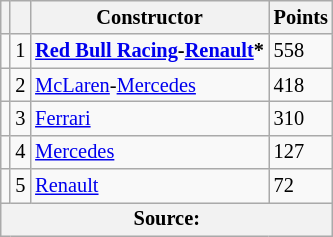<table class="wikitable" style="font-size: 85%;">
<tr>
<th></th>
<th></th>
<th>Constructor</th>
<th>Points</th>
</tr>
<tr>
<td align="left"></td>
<td style="text-align:center;">1</td>
<td> <strong><a href='#'>Red Bull Racing</a>-<a href='#'>Renault</a>*</strong></td>
<td>558</td>
</tr>
<tr>
<td align="left"></td>
<td style="text-align:center;">2</td>
<td> <a href='#'>McLaren</a>-<a href='#'>Mercedes</a></td>
<td>418</td>
</tr>
<tr>
<td align="left"></td>
<td style="text-align:center;">3</td>
<td> <a href='#'>Ferrari</a></td>
<td>310</td>
</tr>
<tr>
<td align="left"></td>
<td style="text-align:center;">4</td>
<td> <a href='#'>Mercedes</a></td>
<td>127</td>
</tr>
<tr>
<td align="left"></td>
<td style="text-align:center;">5</td>
<td> <a href='#'>Renault</a></td>
<td>72</td>
</tr>
<tr>
<th colspan=4>Source: </th>
</tr>
</table>
